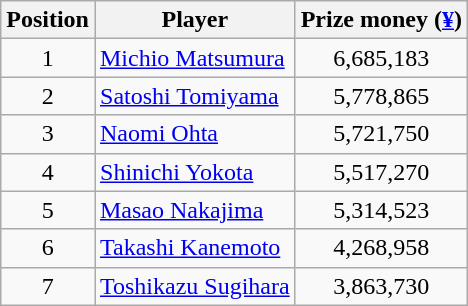<table class="wikitable">
<tr>
<th>Position</th>
<th>Player</th>
<th>Prize money (<a href='#'>¥</a>)</th>
</tr>
<tr>
<td align=center>1</td>
<td> <a href='#'>Michio Matsumura</a></td>
<td align=center>6,685,183</td>
</tr>
<tr>
<td align=center>2</td>
<td> <a href='#'>Satoshi Tomiyama</a></td>
<td align=center>5,778,865</td>
</tr>
<tr>
<td align=center>3</td>
<td> <a href='#'>Naomi Ohta</a></td>
<td align=center>5,721,750</td>
</tr>
<tr>
<td align=center>4</td>
<td> <a href='#'>Shinichi Yokota</a></td>
<td align=center>5,517,270</td>
</tr>
<tr>
<td align=center>5</td>
<td> <a href='#'>Masao Nakajima</a></td>
<td align=center>5,314,523</td>
</tr>
<tr>
<td align=center>6</td>
<td> <a href='#'>Takashi Kanemoto</a></td>
<td align=center>4,268,958</td>
</tr>
<tr>
<td align=center>7</td>
<td> <a href='#'>Toshikazu Sugihara</a></td>
<td align=center>3,863,730</td>
</tr>
</table>
